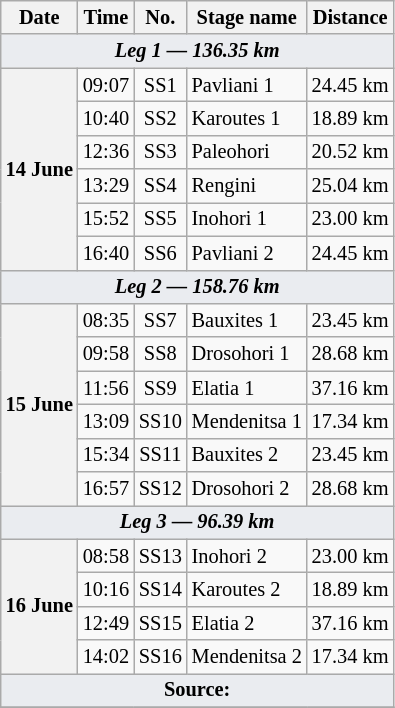<table class="wikitable" style="font-size: 85%;">
<tr>
<th>Date</th>
<th>Time</th>
<th>No.</th>
<th>Stage name</th>
<th>Distance</th>
</tr>
<tr>
<td style="background-color:#EAECF0; text-align:center" colspan="5"><strong><em>Leg 1 — 136.35 km</em></strong></td>
</tr>
<tr>
<th rowspan="6">14 June</th>
<td align="center">09:07</td>
<td align="center">SS1</td>
<td>Pavliani 1</td>
<td align="center">24.45 km</td>
</tr>
<tr>
<td align="center">10:40</td>
<td align="center">SS2</td>
<td>Karoutes 1</td>
<td align="center">18.89 km</td>
</tr>
<tr>
<td align="center">12:36</td>
<td align="center">SS3</td>
<td>Paleohori</td>
<td align="center">20.52 km</td>
</tr>
<tr>
<td align="center">13:29</td>
<td align="center">SS4</td>
<td>Rengini</td>
<td align="center">25.04 km</td>
</tr>
<tr>
<td align="center">15:52</td>
<td align="center">SS5</td>
<td>Inohori 1</td>
<td align="center">23.00 km</td>
</tr>
<tr>
<td align="center">16:40</td>
<td align="center">SS6</td>
<td>Pavliani 2</td>
<td align="center">24.45 km</td>
</tr>
<tr>
<td style="background-color:#EAECF0; text-align:center" colspan="5"><strong><em>Leg 2 — 158.76 km</em></strong></td>
</tr>
<tr>
<th rowspan="6">15 June</th>
<td align="center">08:35</td>
<td align="center">SS7</td>
<td>Bauxites 1</td>
<td align="center">23.45 km</td>
</tr>
<tr>
<td align="center">09:58</td>
<td align="center">SS8</td>
<td>Drosohori 1</td>
<td align="center">28.68 km</td>
</tr>
<tr>
<td align="center">11:56</td>
<td align="center">SS9</td>
<td>Elatia 1</td>
<td align="center">37.16 km</td>
</tr>
<tr>
<td align="center">13:09</td>
<td align="center">SS10</td>
<td>Mendenitsa 1</td>
<td align="center">17.34 km</td>
</tr>
<tr>
<td align="center">15:34</td>
<td align="center">SS11</td>
<td>Bauxites 2</td>
<td align="center">23.45 km</td>
</tr>
<tr>
<td align="center">16:57</td>
<td align="center">SS12</td>
<td>Drosohori 2</td>
<td align="center">28.68 km</td>
</tr>
<tr>
<td style="background-color:#EAECF0; text-align:center" colspan="5"><strong><em>Leg 3 — 96.39 km</em></strong></td>
</tr>
<tr>
<th rowspan="4">16 June</th>
<td align="center">08:58</td>
<td align="center">SS13</td>
<td>Inohori 2</td>
<td align="center">23.00 km</td>
</tr>
<tr>
<td align="center">10:16</td>
<td align="center">SS14</td>
<td>Karoutes 2</td>
<td align="center">18.89 km</td>
</tr>
<tr>
<td align="center">12:49</td>
<td align="center">SS15</td>
<td>Elatia 2</td>
<td align="center">37.16 km</td>
</tr>
<tr>
<td align="center">14:02</td>
<td align="center">SS16</td>
<td>Mendenitsa 2</td>
<td align="center">17.34 km</td>
</tr>
<tr>
<td style="background-color:#EAECF0; text-align:center" colspan="5"><strong>Source:</strong></td>
</tr>
<tr>
</tr>
</table>
